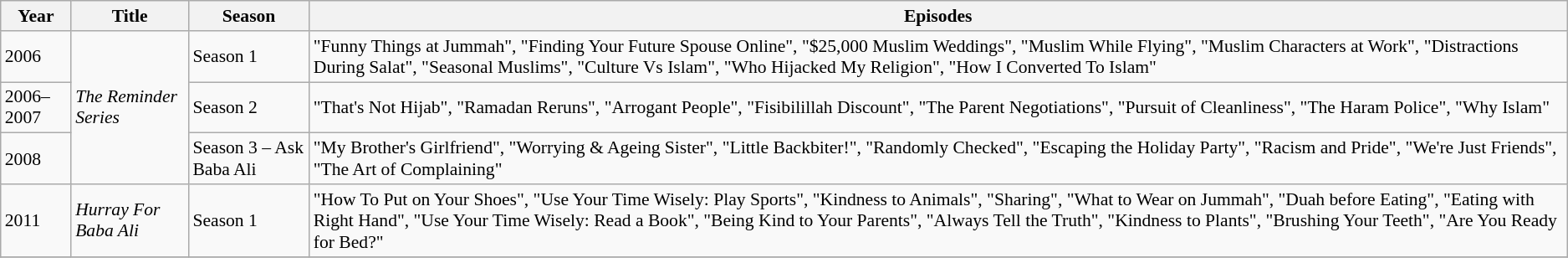<table class="wikitable" style="font-size: 90%;">
<tr>
<th>Year</th>
<th>Title</th>
<th>Season</th>
<th>Episodes</th>
</tr>
<tr>
<td rowspan="1">2006</td>
<td rowspan="3"><em>The Reminder Series</em></td>
<td>Season 1</td>
<td>"Funny Things at Jummah", "Finding Your Future Spouse Online", "$25,000 Muslim Weddings", "Muslim While Flying", "Muslim Characters at Work", "Distractions During Salat", "Seasonal Muslims", "Culture Vs Islam", "Who Hijacked My Religion", "How I Converted To Islam"</td>
</tr>
<tr>
<td rowspan="1">2006–2007</td>
<td>Season 2</td>
<td>"That's Not Hijab", "Ramadan Reruns", "Arrogant People", "Fisibilillah Discount", "The Parent Negotiations", "Pursuit of Cleanliness", "The Haram Police", "Why Islam"</td>
</tr>
<tr>
<td rowspan="1">2008</td>
<td>Season 3 – Ask Baba Ali</td>
<td>"My Brother's Girlfriend", "Worrying & Ageing Sister", "Little Backbiter!", "Randomly Checked", "Escaping the Holiday Party", "Racism and Pride", "We're Just Friends", "The Art of Complaining"</td>
</tr>
<tr>
<td rowspan="1">2011</td>
<td rowspan="1"><em>Hurray For Baba Ali</em></td>
<td>Season 1</td>
<td>"How To Put on Your Shoes", "Use Your Time Wisely: Play Sports", "Kindness to Animals", "Sharing", "What to Wear on Jummah", "Duah before Eating", "Eating with Right Hand", "Use Your Time Wisely: Read a Book", "Being Kind to Your Parents", "Always Tell the Truth", "Kindness to Plants", "Brushing Your Teeth", "Are You Ready for Bed?"</td>
</tr>
<tr>
</tr>
</table>
